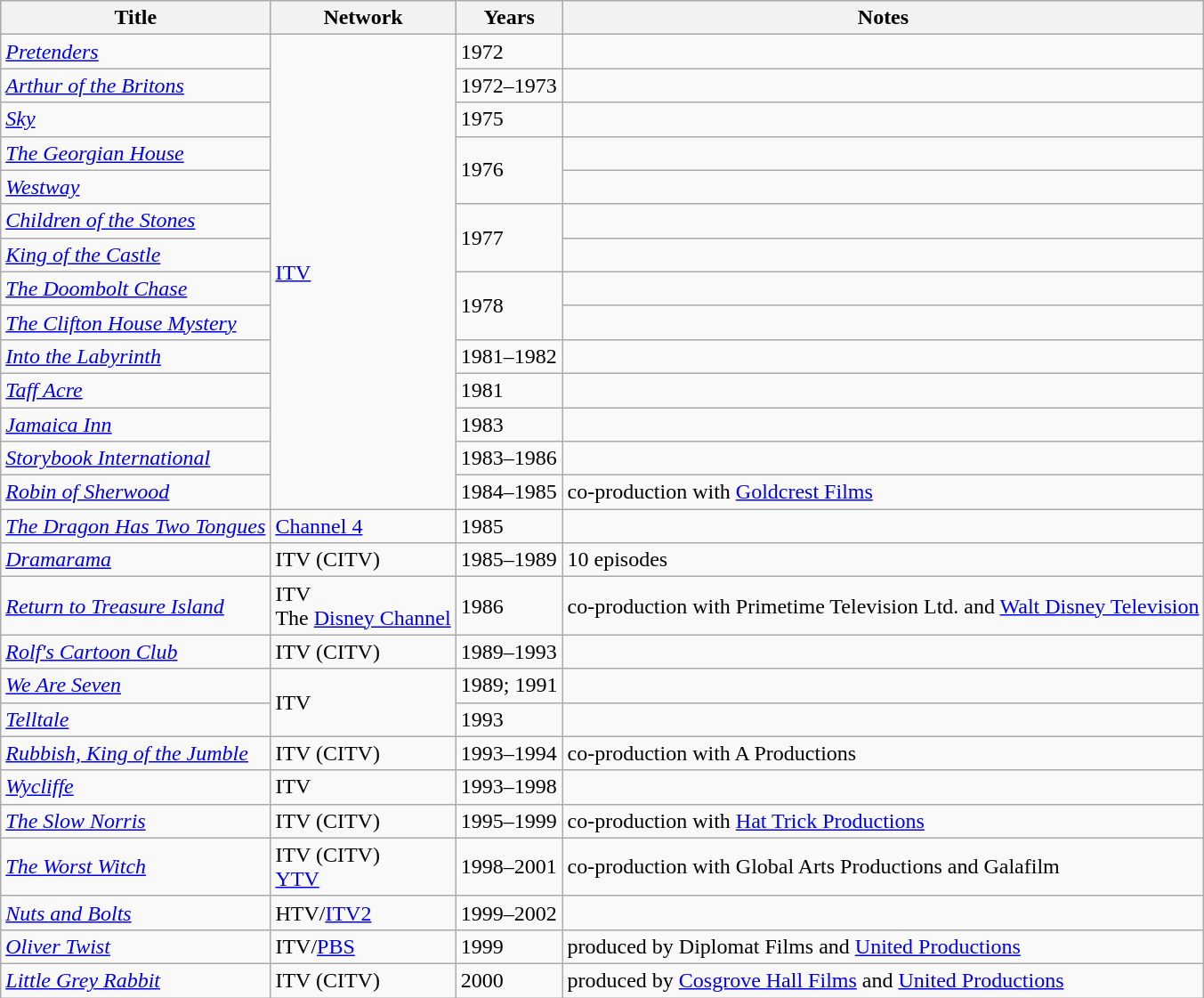<table class="wikitable sortable">
<tr>
<th>Title</th>
<th>Network</th>
<th>Years</th>
<th>Notes</th>
</tr>
<tr>
<td><em><a href='#'>Pretenders</a></em></td>
<td rowspan="14"><a href='#'>ITV</a></td>
<td>1972</td>
<td></td>
</tr>
<tr>
<td><em><a href='#'>Arthur of the Britons</a></em></td>
<td>1972–1973</td>
<td></td>
</tr>
<tr>
<td><em><a href='#'>Sky</a></em></td>
<td>1975</td>
<td></td>
</tr>
<tr>
<td><em><a href='#'>The Georgian House</a></em></td>
<td rowspan="2">1976</td>
<td></td>
</tr>
<tr>
<td><em><a href='#'>Westway</a></em></td>
<td></td>
</tr>
<tr>
<td><em><a href='#'>Children of the Stones</a></em></td>
<td rowspan="2">1977</td>
<td></td>
</tr>
<tr>
<td><em><a href='#'>King of the Castle</a></em></td>
<td></td>
</tr>
<tr>
<td><em><a href='#'>The Doombolt Chase</a></em></td>
<td rowspan="2">1978</td>
<td></td>
</tr>
<tr>
<td><em><a href='#'>The Clifton House Mystery</a></em></td>
<td></td>
</tr>
<tr>
<td><em><a href='#'>Into the Labyrinth</a></em></td>
<td>1981–1982</td>
<td></td>
</tr>
<tr>
<td><em><a href='#'>Taff Acre</a></em></td>
<td>1981</td>
<td></td>
</tr>
<tr>
<td><em><a href='#'>Jamaica Inn</a></em></td>
<td>1983</td>
<td></td>
</tr>
<tr>
<td><em><a href='#'>Storybook International</a></em></td>
<td>1983–1986</td>
<td></td>
</tr>
<tr>
<td><em><a href='#'>Robin of Sherwood</a></em></td>
<td>1984–1985</td>
<td>co-production with <a href='#'>Goldcrest Films</a></td>
</tr>
<tr>
<td><em><a href='#'>The Dragon Has Two Tongues</a></em></td>
<td><a href='#'>Channel 4</a></td>
<td>1985</td>
<td></td>
</tr>
<tr>
<td><em><a href='#'>Dramarama</a></em></td>
<td>ITV (CITV)</td>
<td>1985–1989</td>
<td>10 episodes</td>
</tr>
<tr>
<td><em><a href='#'>Return to Treasure Island</a></em></td>
<td>ITV<br>The <a href='#'>Disney Channel</a></td>
<td>1986</td>
<td>co-production with Primetime Television Ltd. and <a href='#'>Walt Disney Television</a></td>
</tr>
<tr>
<td><em><a href='#'>Rolf's Cartoon Club</a></em></td>
<td>ITV (CITV)</td>
<td>1989–1993</td>
<td></td>
</tr>
<tr>
<td><em><a href='#'>We Are Seven</a></em></td>
<td rowspan="2">ITV</td>
<td>1989; 1991</td>
<td></td>
</tr>
<tr>
<td><em><a href='#'>Telltale</a></em></td>
<td>1993</td>
<td></td>
</tr>
<tr>
<td><em><a href='#'>Rubbish, King of the Jumble</a></em></td>
<td>ITV (CITV)</td>
<td>1993–1994</td>
<td>co-production with A Productions</td>
</tr>
<tr>
<td><em><a href='#'>Wycliffe</a></em></td>
<td>ITV</td>
<td>1993–1998</td>
<td></td>
</tr>
<tr>
<td><em><a href='#'>The Slow Norris</a></em></td>
<td>ITV (CITV)</td>
<td>1995–1999</td>
<td>co-production with <a href='#'>Hat Trick Productions</a></td>
</tr>
<tr>
<td><em><a href='#'>The Worst Witch</a></em></td>
<td>ITV (CITV)<br><a href='#'>YTV</a></td>
<td>1998–2001</td>
<td>co-production with Global Arts Productions and Galafilm</td>
</tr>
<tr>
<td><em><a href='#'>Nuts and Bolts</a></em></td>
<td>HTV/<a href='#'>ITV2</a></td>
<td>1999–2002</td>
<td></td>
</tr>
<tr>
<td><em><a href='#'>Oliver Twist</a></em></td>
<td>ITV/<a href='#'>PBS</a></td>
<td>1999</td>
<td>produced by Diplomat Films and <a href='#'>United Productions</a></td>
</tr>
<tr>
<td><em><a href='#'>Little Grey Rabbit</a></em></td>
<td>ITV (CITV)</td>
<td>2000</td>
<td>produced by <a href='#'>Cosgrove Hall Films</a> and <a href='#'>United Productions</a></td>
</tr>
</table>
